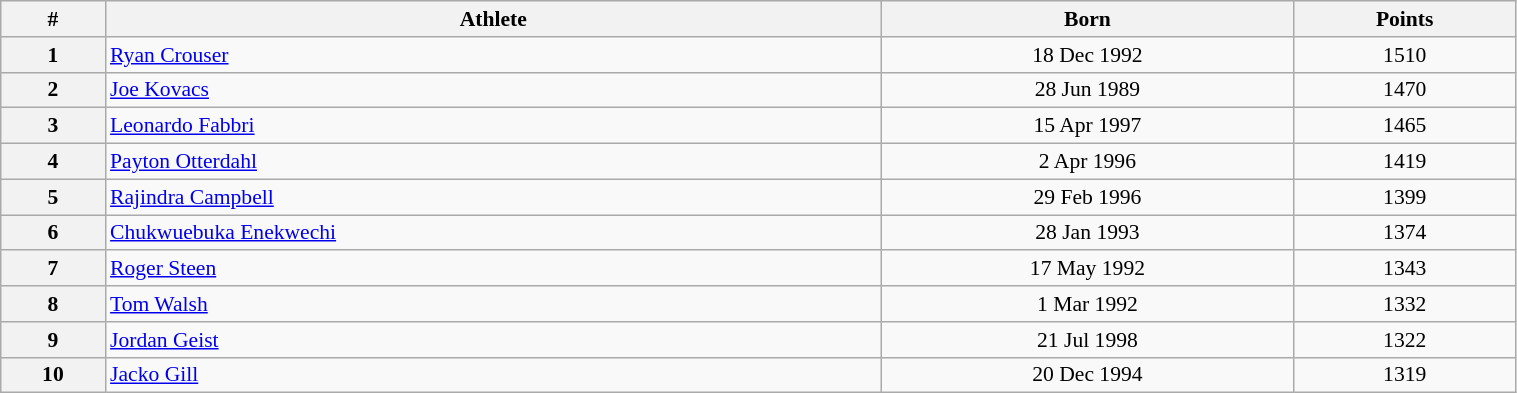<table class="wikitable" width=80% style="font-size:90%; text-align:center;">
<tr>
<th>#</th>
<th>Athlete</th>
<th>Born</th>
<th>Points</th>
</tr>
<tr>
<th>1</th>
<td align=left> <a href='#'>Ryan Crouser</a></td>
<td>18 Dec 1992</td>
<td>1510</td>
</tr>
<tr>
<th>2</th>
<td align=left> <a href='#'>Joe Kovacs</a></td>
<td>28 Jun 1989</td>
<td>1470</td>
</tr>
<tr>
<th>3</th>
<td align=left> <a href='#'>Leonardo Fabbri</a></td>
<td>15 Apr 1997</td>
<td>1465</td>
</tr>
<tr>
<th>4</th>
<td align=left> <a href='#'>Payton Otterdahl</a></td>
<td>2 Apr 1996</td>
<td>1419</td>
</tr>
<tr>
<th>5</th>
<td align=left> <a href='#'>Rajindra Campbell</a></td>
<td>29 Feb 1996</td>
<td>1399</td>
</tr>
<tr>
<th>6</th>
<td align=left> <a href='#'>Chukwuebuka Enekwechi</a></td>
<td>28 Jan 1993</td>
<td>1374</td>
</tr>
<tr>
<th>7</th>
<td align=left> <a href='#'>Roger Steen</a></td>
<td>17 May 1992</td>
<td>1343</td>
</tr>
<tr>
<th>8</th>
<td align=left> <a href='#'>Tom Walsh</a></td>
<td>1 Mar 1992</td>
<td>1332</td>
</tr>
<tr>
<th>9</th>
<td align=left> <a href='#'>Jordan Geist</a></td>
<td>21 Jul 1998</td>
<td>1322</td>
</tr>
<tr>
<th>10</th>
<td align=left> <a href='#'>Jacko Gill</a></td>
<td>20 Dec 1994</td>
<td>1319</td>
</tr>
</table>
